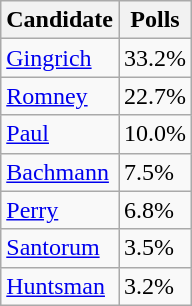<table class="wikitable sortable floatright">
<tr>
<th>Candidate</th>
<th>Polls</th>
</tr>
<tr>
<td><a href='#'>Gingrich</a></td>
<td>33.2%</td>
</tr>
<tr>
<td><a href='#'>Romney</a></td>
<td>22.7%</td>
</tr>
<tr>
<td><a href='#'>Paul</a></td>
<td>10.0%</td>
</tr>
<tr>
<td><a href='#'>Bachmann</a></td>
<td>7.5%</td>
</tr>
<tr>
<td><a href='#'>Perry</a></td>
<td>6.8%</td>
</tr>
<tr>
<td><a href='#'>Santorum</a></td>
<td>3.5%</td>
</tr>
<tr>
<td><a href='#'>Huntsman</a></td>
<td>3.2%</td>
</tr>
</table>
